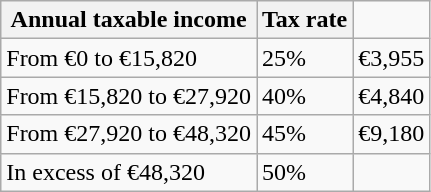<table class="wikitable">
<tr>
<th>Annual taxable income</th>
<th>Tax rate</th>
</tr>
<tr>
<td>From €0 to €15,820</td>
<td>25%</td>
<td>€3,955</td>
</tr>
<tr>
<td>From €15,820 to €27,920</td>
<td>40%</td>
<td>€4,840</td>
</tr>
<tr>
<td>From €27,920 to €48,320</td>
<td>45%</td>
<td>€9,180</td>
</tr>
<tr>
<td>In excess of €48,320</td>
<td>50%</td>
</tr>
</table>
